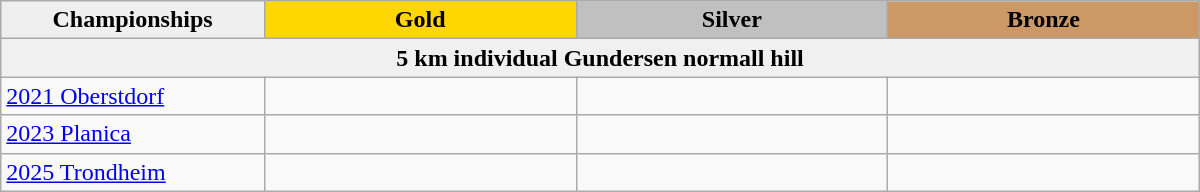<table class="wikitable sortable" style="width:800px;">
<tr>
<th style="width:22%; background:#efefef;">Championships</th>
<th style="width:26%; background:gold">Gold</th>
<th style="width:26%; background:silver">Silver</th>
<th style="width:26%; background:#CC9966">Bronze</th>
</tr>
<tr>
<td colspan=4 align=center bgcolor=F0F0F0><strong>5 km individual Gundersen normall hill</strong></td>
</tr>
<tr>
<td><a href='#'>2021 Oberstdorf</a></td>
<td></td>
<td></td>
<td></td>
</tr>
<tr>
<td><a href='#'>2023 Planica</a></td>
<td></td>
<td></td>
<td></td>
</tr>
<tr>
<td><a href='#'>2025 Trondheim</a></td>
<td></td>
<td></td>
<td></td>
</tr>
</table>
